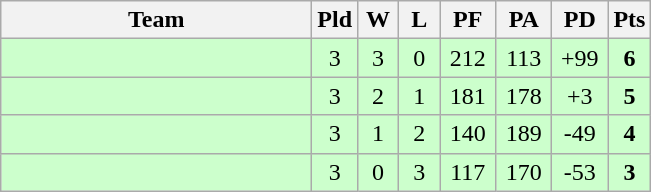<table class="wikitable" style="text-align:center;">
<tr>
<th width=200>Team</th>
<th width=20>Pld</th>
<th width=20>W</th>
<th width=20>L</th>
<th width=30>PF</th>
<th width=30>PA</th>
<th width=30>PD</th>
<th width=20>Pts</th>
</tr>
<tr style="background:#cfc;">
<td align=left></td>
<td>3</td>
<td>3</td>
<td>0</td>
<td>212</td>
<td>113</td>
<td>+99</td>
<td><strong>6</strong></td>
</tr>
<tr style="background:#cfc;">
<td align=left></td>
<td>3</td>
<td>2</td>
<td>1</td>
<td>181</td>
<td>178</td>
<td>+3</td>
<td><strong>5</strong></td>
</tr>
<tr style="background:#cfc;">
<td align=left></td>
<td>3</td>
<td>1</td>
<td>2</td>
<td>140</td>
<td>189</td>
<td>-49</td>
<td><strong>4</strong></td>
</tr>
<tr style="background:#cfc;">
<td align=left></td>
<td>3</td>
<td>0</td>
<td>3</td>
<td>117</td>
<td>170</td>
<td>-53</td>
<td><strong>3</strong></td>
</tr>
</table>
